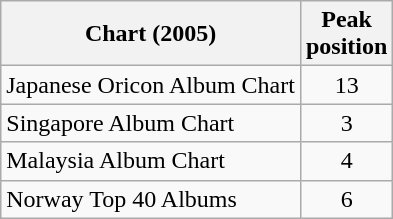<table class="wikitable">
<tr>
<th align="left">Chart (2005)</th>
<th align="left">Peak<br>position</th>
</tr>
<tr>
<td align="left">Japanese Oricon Album Chart</td>
<td style="text-align:center;">13</td>
</tr>
<tr>
<td align="left">Singapore Album Chart</td>
<td style="text-align:center;">3</td>
</tr>
<tr>
<td align="left">Malaysia Album Chart</td>
<td style="text-align:center;">4</td>
</tr>
<tr>
<td align="left">Norway Top 40 Albums</td>
<td style="text-align:center;">6</td>
</tr>
</table>
